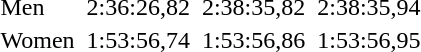<table>
<tr>
<td>Men</td>
<td></td>
<td>2:36:26,82</td>
<td></td>
<td>2:38:35,82</td>
<td></td>
<td>2:38:35,94</td>
</tr>
<tr>
<td>Women</td>
<td></td>
<td>1:53:56,74</td>
<td></td>
<td>1:53:56,86</td>
<td></td>
<td>1:53:56,95</td>
</tr>
</table>
